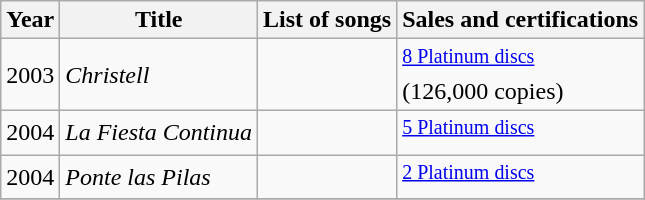<table class="wikitable">
<tr>
<th>Year</th>
<th>Title</th>
<th>List of songs</th>
<th>Sales and certifications</th>
</tr>
<tr>
<td>2003</td>
<td><em>Christell</em></td>
<td></td>
<td><sup> <a href='#'>8 Platinum discs</a></sup> <br>(126,000 copies)</td>
</tr>
<tr>
<td>2004</td>
<td><em>La Fiesta Continua</em></td>
<td></td>
<td><sup> <a href='#'>5 Platinum discs</a></sup></td>
</tr>
<tr>
<td>2004</td>
<td><em>Ponte las Pilas</em></td>
<td></td>
<td><sup> <a href='#'>2 Platinum discs</a></sup></td>
</tr>
<tr>
</tr>
</table>
